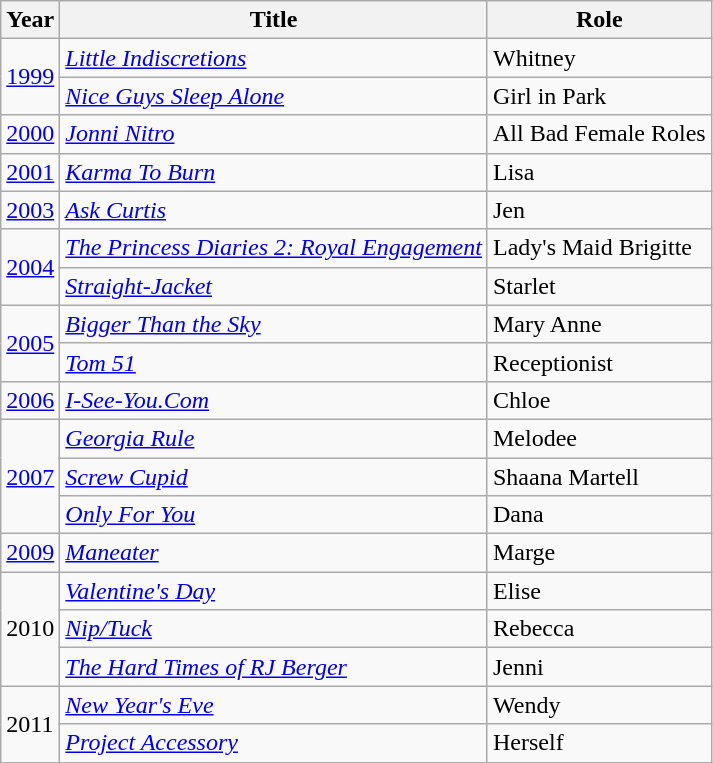<table class=wikitable>
<tr>
<th>Year</th>
<th>Title</th>
<th>Role</th>
</tr>
<tr>
<td rowspan=2><a href='#'>1999</a></td>
<td><em><a href='#'>Little Indiscretions</a></em></td>
<td>Whitney</td>
</tr>
<tr>
<td><em><a href='#'>Nice Guys Sleep Alone</a></em></td>
<td>Girl in Park</td>
</tr>
<tr>
<td><a href='#'>2000</a></td>
<td><em><a href='#'>Jonni Nitro</a></em></td>
<td>All Bad Female Roles</td>
</tr>
<tr>
<td><a href='#'>2001</a></td>
<td><em><a href='#'>Karma To Burn</a></em></td>
<td>Lisa</td>
</tr>
<tr>
<td><a href='#'>2003</a></td>
<td><em><a href='#'>Ask Curtis</a></em></td>
<td>Jen</td>
</tr>
<tr>
<td rowspan=2><a href='#'>2004</a></td>
<td><em><a href='#'>The Princess Diaries 2: Royal Engagement</a></em></td>
<td>Lady's Maid Brigitte</td>
</tr>
<tr>
<td><em><a href='#'>Straight-Jacket</a></em></td>
<td>Starlet</td>
</tr>
<tr>
<td rowspan=2><a href='#'>2005</a></td>
<td><em><a href='#'>Bigger Than the Sky</a></em></td>
<td>Mary Anne</td>
</tr>
<tr>
<td><em><a href='#'>Tom 51</a></em></td>
<td>Receptionist</td>
</tr>
<tr>
<td><a href='#'>2006</a></td>
<td><em><a href='#'>I-See-You.Com</a></em></td>
<td>Chloe</td>
</tr>
<tr>
<td rowspan=3><a href='#'>2007</a></td>
<td><em><a href='#'>Georgia Rule</a></em></td>
<td>Melodee</td>
</tr>
<tr>
<td><em><a href='#'>Screw Cupid</a></em></td>
<td>Shaana Martell</td>
</tr>
<tr>
<td><em><a href='#'>Only For You</a></em></td>
<td>Dana</td>
</tr>
<tr>
<td><a href='#'>2009</a></td>
<td><em><a href='#'>Maneater</a></em></td>
<td>Marge</td>
</tr>
<tr>
<td rowspan=3>2010</td>
<td><em><a href='#'>Valentine's Day</a></em></td>
<td>Elise</td>
</tr>
<tr>
<td><em><a href='#'>Nip/Tuck</a></em></td>
<td>Rebecca</td>
</tr>
<tr>
<td><em><a href='#'>The Hard Times of RJ Berger</a></em></td>
<td>Jenni</td>
</tr>
<tr>
<td rowspan=2>2011</td>
<td><em><a href='#'>New Year's Eve</a></em></td>
<td>Wendy</td>
</tr>
<tr>
<td><em><a href='#'>Project Accessory</a></em></td>
<td>Herself</td>
</tr>
</table>
